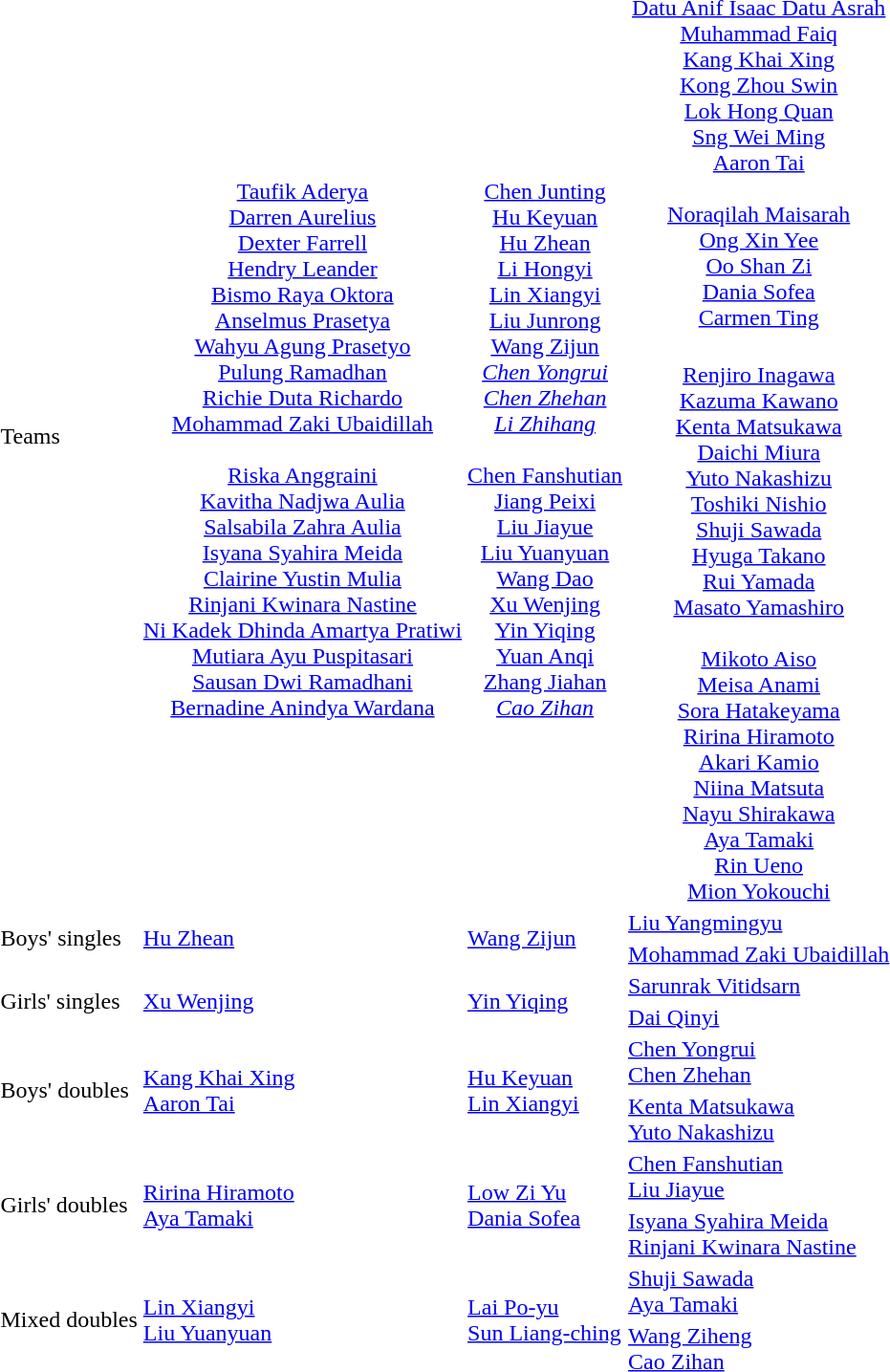<table>
<tr>
<td rowspan=2>Teams<br></td>
<td rowspan=2 align="center"><br><a href='#'>Taufik Aderya</a><br><a href='#'>Darren Aurelius</a><br><a href='#'>Dexter Farrell</a><br><a href='#'>Hendry Leander</a><br><a href='#'>Bismo Raya Oktora</a><br><a href='#'>Anselmus Prasetya</a><br><a href='#'>Wahyu Agung Prasetyo</a><br><a href='#'>Pulung Ramadhan</a><br><a href='#'>Richie Duta Richardo</a><br><a href='#'>Mohammad Zaki Ubaidillah</a><br><br><a href='#'>Riska Anggraini</a><br><a href='#'>Kavitha Nadjwa Aulia</a><br><a href='#'>Salsabila Zahra Aulia</a><br><a href='#'>Isyana Syahira Meida</a><br><a href='#'>Clairine Yustin Mulia</a><br><a href='#'>Rinjani Kwinara Nastine</a><br><a href='#'>Ni Kadek Dhinda Amartya Pratiwi</a><br><a href='#'>Mutiara Ayu Puspitasari</a><br><a href='#'>Sausan Dwi Ramadhani</a><br><a href='#'>Bernadine Anindya Wardana</a></td>
<td rowspan=2 align="center"><br><a href='#'>Chen Junting</a><br><a href='#'>Hu Keyuan</a><br><a href='#'>Hu Zhean</a><br><a href='#'>Li Hongyi</a><br><a href='#'>Lin Xiangyi</a><br><a href='#'>Liu Junrong</a><br><a href='#'>Wang Zijun</a><br><em><a href='#'>Chen Yongrui</a></em><br><em><a href='#'>Chen Zhehan</a></em><br><em><a href='#'>Li Zhihang</a></em><br><br><a href='#'>Chen Fanshutian</a><br><a href='#'>Jiang Peixi</a><br><a href='#'>Liu Jiayue</a><br><a href='#'>Liu Yuanyuan</a><br><a href='#'>Wang Dao</a><br><a href='#'>Xu Wenjing</a><br><a href='#'>Yin Yiqing</a><br><a href='#'>Yuan Anqi</a><br><a href='#'>Zhang Jiahan</a><br><em><a href='#'>Cao Zihan</a></em></td>
<td align="center"><br><a href='#'>Datu Anif Isaac Datu Asrah</a><br><a href='#'>Muhammad Faiq</a><br><a href='#'>Kang Khai Xing</a><br><a href='#'>Kong Zhou Swin</a><br><a href='#'>Lok Hong Quan</a><br><a href='#'>Sng Wei Ming</a><br><a href='#'>Aaron Tai</a><br><br><a href='#'>Noraqilah Maisarah</a><br><a href='#'>Ong Xin Yee</a><br><a href='#'>Oo Shan Zi</a><br><a href='#'>Dania Sofea</a><br><a href='#'>Carmen Ting</a></td>
</tr>
<tr>
<td align="center"><br><a href='#'>Renjiro Inagawa</a><br><a href='#'>Kazuma Kawano</a><br><a href='#'>Kenta Matsukawa</a><br><a href='#'>Daichi Miura</a><br><a href='#'>Yuto Nakashizu</a><br><a href='#'>Toshiki Nishio</a><br><a href='#'>Shuji Sawada</a><br><a href='#'>Hyuga Takano</a><br><a href='#'>Rui Yamada</a><br><a href='#'>Masato Yamashiro</a><br><br><a href='#'>Mikoto Aiso</a><br><a href='#'>Meisa Anami</a><br><a href='#'>Sora Hatakeyama</a><br><a href='#'>Ririna Hiramoto</a><br><a href='#'>Akari Kamio</a><br><a href='#'>Niina Matsuta</a><br><a href='#'>Nayu Shirakawa</a><br><a href='#'>Aya Tamaki</a><br><a href='#'>Rin Ueno</a><br><a href='#'>Mion Yokouchi</a></td>
</tr>
<tr>
<td rowspan=2>Boys' singles<br></td>
<td rowspan=2> <a href='#'>Hu Zhean</a></td>
<td rowspan=2> <a href='#'>Wang Zijun</a></td>
<td> <a href='#'>Liu Yangmingyu</a></td>
</tr>
<tr>
<td> <a href='#'>Mohammad Zaki Ubaidillah</a></td>
</tr>
<tr>
<td rowspan=2>Girls' singles<br></td>
<td rowspan=2> <a href='#'>Xu Wenjing</a></td>
<td rowspan=2> <a href='#'>Yin Yiqing</a></td>
<td> <a href='#'>Sarunrak Vitidsarn</a></td>
</tr>
<tr>
<td> <a href='#'>Dai Qinyi</a></td>
</tr>
<tr>
<td rowspan=2>Boys' doubles<br></td>
<td rowspan=2> <a href='#'>Kang Khai Xing</a><br> <a href='#'>Aaron Tai</a></td>
<td rowspan=2> <a href='#'>Hu Keyuan</a><br> <a href='#'>Lin Xiangyi</a></td>
<td> <a href='#'>Chen Yongrui</a><br> <a href='#'>Chen Zhehan</a></td>
</tr>
<tr>
<td> <a href='#'>Kenta Matsukawa</a><br> <a href='#'>Yuto Nakashizu</a></td>
</tr>
<tr>
<td rowspan=2>Girls' doubles<br></td>
<td rowspan=2> <a href='#'>Ririna Hiramoto</a><br> <a href='#'>Aya Tamaki</a></td>
<td rowspan=2> <a href='#'>Low Zi Yu</a><br> <a href='#'>Dania Sofea</a></td>
<td> <a href='#'>Chen Fanshutian</a><br> <a href='#'>Liu Jiayue</a></td>
</tr>
<tr>
<td> <a href='#'>Isyana Syahira Meida</a><br> <a href='#'>Rinjani Kwinara Nastine</a></td>
</tr>
<tr>
<td rowspan=2>Mixed doubles<br></td>
<td rowspan=2> <a href='#'>Lin Xiangyi</a><br> <a href='#'>Liu Yuanyuan</a></td>
<td rowspan=2> <a href='#'>Lai Po-yu</a><br> <a href='#'>Sun Liang-ching</a></td>
<td> <a href='#'>Shuji Sawada</a><br> <a href='#'>Aya Tamaki</a></td>
</tr>
<tr>
<td> <a href='#'>Wang Ziheng</a><br> <a href='#'>Cao Zihan</a></td>
</tr>
</table>
